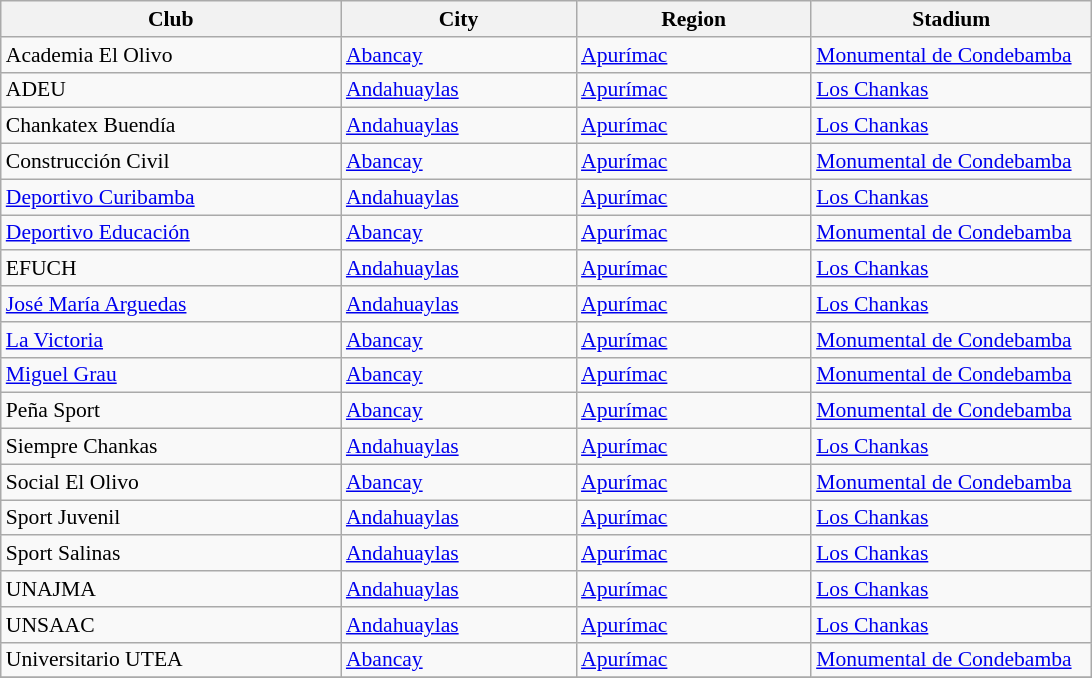<table class="wikitable sortable" style="font-size:90%">
<tr>
<th width=220px>Club</th>
<th width=150px>City</th>
<th width=150px>Region</th>
<th width=180px>Stadium</th>
</tr>
<tr>
<td>Academia El Olivo</td>
<td><a href='#'>Abancay</a></td>
<td><a href='#'>Apurímac</a></td>
<td><a href='#'>Monumental de Condebamba</a></td>
</tr>
<tr>
<td>ADEU</td>
<td><a href='#'>Andahuaylas</a></td>
<td><a href='#'>Apurímac</a></td>
<td><a href='#'>Los Chankas</a></td>
</tr>
<tr>
<td>Chankatex Buendía</td>
<td><a href='#'>Andahuaylas</a></td>
<td><a href='#'>Apurímac</a></td>
<td><a href='#'>Los Chankas</a></td>
</tr>
<tr>
<td>Construcción Civil</td>
<td><a href='#'>Abancay</a></td>
<td><a href='#'>Apurímac</a></td>
<td><a href='#'>Monumental de Condebamba</a></td>
</tr>
<tr>
<td><a href='#'>Deportivo Curibamba</a></td>
<td><a href='#'>Andahuaylas</a></td>
<td><a href='#'>Apurímac</a></td>
<td><a href='#'>Los Chankas</a></td>
</tr>
<tr>
<td><a href='#'>Deportivo Educación</a></td>
<td><a href='#'>Abancay</a></td>
<td><a href='#'>Apurímac</a></td>
<td><a href='#'>Monumental de Condebamba</a></td>
</tr>
<tr>
<td>EFUCH</td>
<td><a href='#'>Andahuaylas</a></td>
<td><a href='#'>Apurímac</a></td>
<td><a href='#'>Los Chankas</a></td>
</tr>
<tr>
<td><a href='#'>José María Arguedas</a></td>
<td><a href='#'>Andahuaylas</a></td>
<td><a href='#'>Apurímac</a></td>
<td><a href='#'>Los Chankas</a></td>
</tr>
<tr>
<td><a href='#'>La Victoria</a></td>
<td><a href='#'>Abancay</a></td>
<td><a href='#'>Apurímac</a></td>
<td><a href='#'>Monumental de Condebamba</a></td>
</tr>
<tr>
<td><a href='#'>Miguel Grau</a></td>
<td><a href='#'>Abancay</a></td>
<td><a href='#'>Apurímac</a></td>
<td><a href='#'>Monumental de Condebamba</a></td>
</tr>
<tr>
<td>Peña Sport</td>
<td><a href='#'>Abancay</a></td>
<td><a href='#'>Apurímac</a></td>
<td><a href='#'>Monumental de Condebamba</a></td>
</tr>
<tr>
<td>Siempre Chankas</td>
<td><a href='#'>Andahuaylas</a></td>
<td><a href='#'>Apurímac</a></td>
<td><a href='#'>Los Chankas</a></td>
</tr>
<tr>
<td>Social El Olivo</td>
<td><a href='#'>Abancay</a></td>
<td><a href='#'>Apurímac</a></td>
<td><a href='#'>Monumental de Condebamba</a></td>
</tr>
<tr>
<td>Sport Juvenil</td>
<td><a href='#'>Andahuaylas</a></td>
<td><a href='#'>Apurímac</a></td>
<td><a href='#'>Los Chankas</a></td>
</tr>
<tr>
<td>Sport Salinas</td>
<td><a href='#'>Andahuaylas</a></td>
<td><a href='#'>Apurímac</a></td>
<td><a href='#'>Los Chankas</a></td>
</tr>
<tr>
<td>UNAJMA</td>
<td><a href='#'>Andahuaylas</a></td>
<td><a href='#'>Apurímac</a></td>
<td><a href='#'>Los Chankas</a></td>
</tr>
<tr>
<td>UNSAAC</td>
<td><a href='#'>Andahuaylas</a></td>
<td><a href='#'>Apurímac</a></td>
<td><a href='#'>Los Chankas</a></td>
</tr>
<tr>
<td>Universitario UTEA</td>
<td><a href='#'>Abancay</a></td>
<td><a href='#'>Apurímac</a></td>
<td><a href='#'>Monumental de Condebamba</a></td>
</tr>
<tr>
</tr>
</table>
